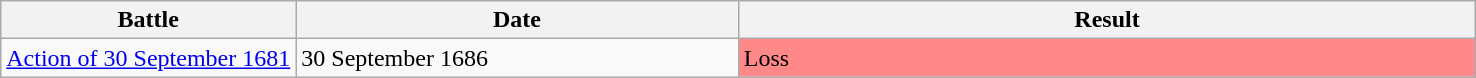<table class="wikitable">
<tr>
<th>Battle</th>
<th>Date</th>
<th>Result</th>
</tr>
<tr>
<td width="20%"><a href='#'>Action of 30 September 1681</a></td>
<td width="30%">30 September 1686</td>
<td width="50%" style="background:#F88">Loss</td>
</tr>
</table>
